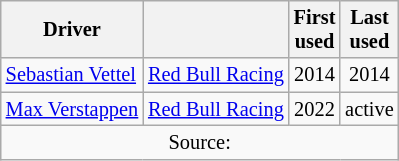<table class="sortable wikitable" style="font-size:85%;">
<tr>
<th>Driver</th>
<th></th>
<th>First<br>used</th>
<th>Last<br>used</th>
</tr>
<tr>
<td data-sort-value="Vet"> <a href='#'>Sebastian Vettel</a></td>
<td data-sort-value="Red"> <a href='#'>Red Bull Racing</a></td>
<td style="text-align:center">2014</td>
<td style="text-align:center">2014</td>
</tr>
<tr>
<td data-sort-value="Vers"> <a href='#'>Max Verstappen</a></td>
<td data-sort-value="Red"> <a href='#'>Red Bull Racing</a></td>
<td style="text-align:center">2022</td>
<td style="text-align:center">active</td>
</tr>
<tr class="sortbottom">
<td colspan="4" align="center">Source:</td>
</tr>
</table>
